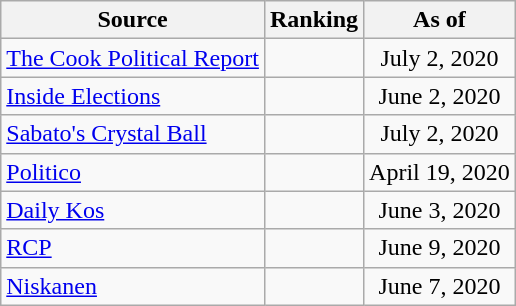<table class="wikitable" style="text-align:center">
<tr>
<th>Source</th>
<th>Ranking</th>
<th>As of</th>
</tr>
<tr>
<td align=left><a href='#'>The Cook Political Report</a></td>
<td></td>
<td>July 2, 2020</td>
</tr>
<tr>
<td align=left><a href='#'>Inside Elections</a></td>
<td></td>
<td>June 2, 2020</td>
</tr>
<tr>
<td align=left><a href='#'>Sabato's Crystal Ball</a></td>
<td></td>
<td>July 2, 2020</td>
</tr>
<tr>
<td align="left"><a href='#'>Politico</a></td>
<td></td>
<td>April 19, 2020</td>
</tr>
<tr>
<td align="left"><a href='#'>Daily Kos</a></td>
<td></td>
<td>June 3, 2020</td>
</tr>
<tr>
<td align="left"><a href='#'>RCP</a></td>
<td></td>
<td>June 9, 2020</td>
</tr>
<tr>
<td align="left"><a href='#'>Niskanen</a></td>
<td></td>
<td>June 7, 2020</td>
</tr>
</table>
